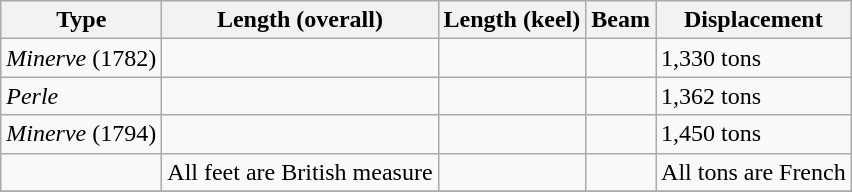<table class="sortable wikitable">
<tr>
<th>Type</th>
<th>Length (overall)</th>
<th>Length (keel)</th>
<th>Beam</th>
<th>Displacement</th>
</tr>
<tr>
<td><em>Minerve</em> (1782)</td>
<td></td>
<td></td>
<td></td>
<td>1,330 tons</td>
</tr>
<tr>
<td><em>Perle</em></td>
<td></td>
<td></td>
<td></td>
<td>1,362 tons</td>
</tr>
<tr>
<td><em>Minerve</em> (1794)</td>
<td></td>
<td></td>
<td></td>
<td>1,450 tons</td>
</tr>
<tr>
<td></td>
<td>All feet are British measure</td>
<td></td>
<td></td>
<td>All tons are French</td>
</tr>
<tr>
</tr>
</table>
